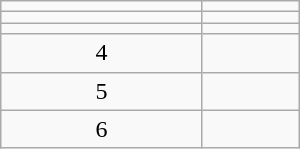<table class="wikitable" style="width:200px;">
<tr>
<td align=center></td>
<td></td>
</tr>
<tr>
<td align=center></td>
<td></td>
</tr>
<tr>
<td align=center></td>
<td></td>
</tr>
<tr>
<td align=center>4</td>
<td></td>
</tr>
<tr>
<td align=center>5</td>
<td></td>
</tr>
<tr>
<td align=center>6</td>
<td></td>
</tr>
</table>
